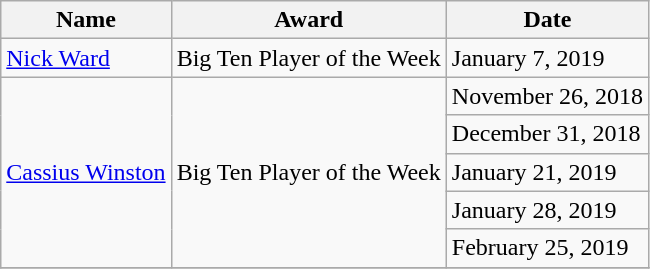<table class=wikitable "border="1">
<tr>
<th>Name</th>
<th>Award</th>
<th>Date</th>
</tr>
<tr>
<td><a href='#'>Nick Ward</a></td>
<td>Big Ten Player of the Week</td>
<td>January 7, 2019</td>
</tr>
<tr>
<td rowspan=5><a href='#'>Cassius Winston</a></td>
<td rowspan=5>Big Ten Player of the Week</td>
<td>November 26, 2018</td>
</tr>
<tr>
<td>December 31, 2018</td>
</tr>
<tr>
<td>January 21, 2019</td>
</tr>
<tr>
<td>January 28, 2019</td>
</tr>
<tr>
<td>February 25, 2019</td>
</tr>
<tr>
</tr>
</table>
